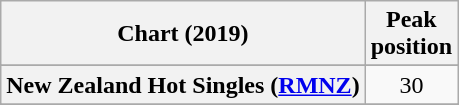<table class="wikitable sortable plainrowheaders" style="text-align:center">
<tr>
<th scope="col">Chart (2019)</th>
<th scope="col">Peak<br>position</th>
</tr>
<tr>
</tr>
<tr>
<th scope="row">New Zealand Hot Singles (<a href='#'>RMNZ</a>)</th>
<td>30</td>
</tr>
<tr>
</tr>
<tr>
</tr>
<tr>
</tr>
</table>
